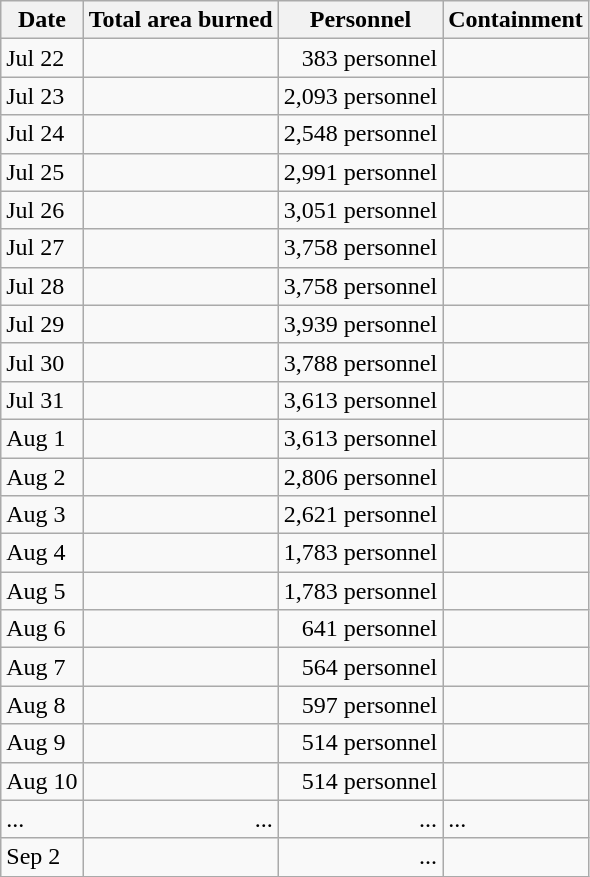<table class="wikitable" style="text-align: right;">
<tr>
<th>Date</th>
<th>Total area burned</th>
<th>Personnel</th>
<th>Containment</th>
</tr>
<tr>
<td style="text-align: left;">Jul 22</td>
<td></td>
<td>383 personnel</td>
<td style="text-align: left;"></td>
</tr>
<tr>
<td style="text-align: left;">Jul 23</td>
<td></td>
<td>2,093 personnel</td>
<td style="text-align: left;"></td>
</tr>
<tr>
<td style="text-align: left;">Jul 24</td>
<td></td>
<td>2,548 personnel</td>
<td style="text-align: left;"></td>
</tr>
<tr>
<td style="text-align: left;">Jul 25</td>
<td></td>
<td>2,991 personnel</td>
<td style="text-align: left;"></td>
</tr>
<tr>
<td style="text-align: left;">Jul 26</td>
<td></td>
<td>3,051 personnel</td>
<td style="text-align: left;"></td>
</tr>
<tr>
<td style="text-align: left;">Jul 27</td>
<td></td>
<td>3,758 personnel</td>
<td style="text-align: left;"></td>
</tr>
<tr>
<td style="text-align: left;">Jul 28</td>
<td></td>
<td>3,758 personnel</td>
<td style="text-align: left;"></td>
</tr>
<tr>
<td style="text-align: left;">Jul 29</td>
<td></td>
<td>3,939 personnel</td>
<td style="text-align: left;"></td>
</tr>
<tr>
<td style="text-align: left;">Jul 30</td>
<td></td>
<td>3,788 personnel</td>
<td style="text-align: left;"></td>
</tr>
<tr>
<td style="text-align: left;">Jul 31</td>
<td></td>
<td>3,613 personnel</td>
<td style="text-align: left;"></td>
</tr>
<tr>
<td style="text-align: left;">Aug 1</td>
<td></td>
<td>3,613 personnel</td>
<td style="text-align: left;"></td>
</tr>
<tr>
<td style="text-align: left;">Aug 2</td>
<td></td>
<td>2,806 personnel</td>
<td style="text-align: left;"></td>
</tr>
<tr>
<td style="text-align: left;">Aug 3</td>
<td></td>
<td>2,621 personnel</td>
<td style="text-align: left;"></td>
</tr>
<tr>
<td style="text-align: left;">Aug 4</td>
<td></td>
<td>1,783 personnel</td>
<td style="text-align: left;"></td>
</tr>
<tr>
<td style="text-align: left;">Aug 5</td>
<td></td>
<td>1,783 personnel</td>
<td style="text-align: left;"></td>
</tr>
<tr>
<td style="text-align: left;">Aug 6</td>
<td></td>
<td>641 personnel</td>
<td style="text-align: left;"></td>
</tr>
<tr>
<td style="text-align: left;">Aug 7</td>
<td></td>
<td>564 personnel</td>
<td style="text-align: left;"></td>
</tr>
<tr>
<td style="text-align: left;">Aug 8</td>
<td></td>
<td>597 personnel</td>
<td style="text-align: left;"></td>
</tr>
<tr>
<td style="text-align: left;">Aug 9</td>
<td></td>
<td>514 personnel</td>
<td style="text-align: left;"></td>
</tr>
<tr>
<td>Aug 10</td>
<td></td>
<td>514 personnel</td>
<td></td>
</tr>
<tr>
<td style="text-align: left;">...</td>
<td>...</td>
<td>...</td>
<td style="text-align: left;">...</td>
</tr>
<tr>
<td style="text-align: left;">Sep 2</td>
<td></td>
<td>...</td>
<td style="text-align: left;"></td>
</tr>
</table>
